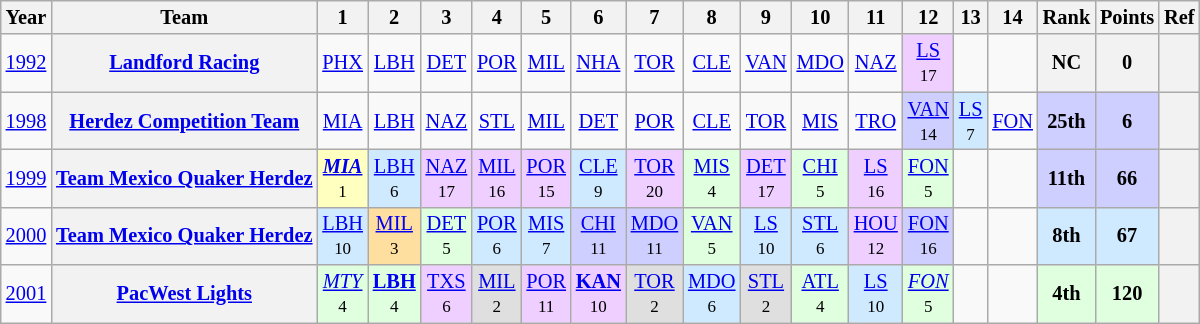<table class="wikitable" style="text-align:center; font-size:85%">
<tr>
<th>Year</th>
<th>Team</th>
<th>1</th>
<th>2</th>
<th>3</th>
<th>4</th>
<th>5</th>
<th>6</th>
<th>7</th>
<th>8</th>
<th>9</th>
<th>10</th>
<th>11</th>
<th>12</th>
<th>13</th>
<th>14</th>
<th>Rank</th>
<th>Points</th>
<th>Ref</th>
</tr>
<tr>
<td><a href='#'>1992</a></td>
<th nowrap><a href='#'>Landford Racing</a></th>
<td><a href='#'>PHX</a></td>
<td><a href='#'>LBH</a></td>
<td><a href='#'>DET</a></td>
<td><a href='#'>POR</a></td>
<td><a href='#'>MIL</a></td>
<td><a href='#'>NHA</a></td>
<td><a href='#'>TOR</a></td>
<td><a href='#'>CLE</a></td>
<td><a href='#'>VAN</a></td>
<td><a href='#'>MDO</a></td>
<td><a href='#'>NAZ</a></td>
<td style="background:#EFCFFF;"><a href='#'>LS</a><br><small>17</small></td>
<td></td>
<td></td>
<th>NC</th>
<th>0</th>
<th></th>
</tr>
<tr>
<td><a href='#'>1998</a></td>
<th nowrap><a href='#'>Herdez Competition Team</a></th>
<td><a href='#'>MIA</a></td>
<td><a href='#'>LBH</a></td>
<td><a href='#'>NAZ</a></td>
<td><a href='#'>STL</a></td>
<td><a href='#'>MIL</a></td>
<td><a href='#'>DET</a></td>
<td><a href='#'>POR</a></td>
<td><a href='#'>CLE</a></td>
<td><a href='#'>TOR</a></td>
<td><a href='#'>MIS</a></td>
<td><a href='#'>TRO</a></td>
<td style="background:#CFCFFF;"><a href='#'>VAN</a><br><small>14</small></td>
<td style="background:#CFEAFF;"><a href='#'>LS</a><br><small>7</small></td>
<td><a href='#'>FON</a></td>
<td style="background:#CFCFFF;"><strong>25th</strong></td>
<td style="background:#CFCFFF;"><strong>6</strong></td>
<th></th>
</tr>
<tr>
<td><a href='#'>1999</a></td>
<th nowrap><a href='#'>Team Mexico Quaker Herdez</a></th>
<td style="background:#FFFFBF;"><strong><em><a href='#'>MIA</a></em></strong><br><small>1</small></td>
<td style="background:#CFEAFF;"><a href='#'>LBH</a><br><small>6</small></td>
<td style="background:#EFCFFF;"><a href='#'>NAZ</a><br><small>17</small></td>
<td style="background:#EFCFFF;"><a href='#'>MIL</a><br><small>16</small></td>
<td style="background:#EFCFFF;"><a href='#'>POR</a><br><small>15</small></td>
<td style="background:#CFEAFF;"><a href='#'>CLE</a><br><small>9</small></td>
<td style="background:#EFCFFF;"><a href='#'>TOR</a><br><small>20</small></td>
<td style="background:#DFFFDF;"><a href='#'>MIS</a><br><small>4</small></td>
<td style="background:#EFCFFF;"><a href='#'>DET</a><br><small>17</small></td>
<td style="background:#DFFFDF;"><a href='#'>CHI</a><br><small>5</small></td>
<td style="background:#EFCFFF;"><a href='#'>LS</a><br><small>16</small></td>
<td style="background:#DFFFDF;"><a href='#'>FON</a><br><small>5</small></td>
<td></td>
<td></td>
<td style="background:#CFCFFF;"><strong>11th</strong></td>
<td style="background:#CFCFFF;"><strong>66</strong></td>
<th></th>
</tr>
<tr>
<td><a href='#'>2000</a></td>
<th nowrap><a href='#'>Team Mexico Quaker Herdez</a></th>
<td style="background:#CFEAFF;"><a href='#'>LBH</a><br><small>10</small></td>
<td style="background:#FFDF9F;"><a href='#'>MIL</a><br><small>3</small></td>
<td style="background:#DFFFDF;"><a href='#'>DET</a><br><small>5</small></td>
<td style="background:#CFEAFF;"><a href='#'>POR</a><br><small>6</small></td>
<td style="background:#CFEAFF;"><a href='#'>MIS</a><br><small>7</small></td>
<td style="background:#CFCFFF;"><a href='#'>CHI</a><br><small>11</small></td>
<td style="background:#CFCFFF;"><a href='#'>MDO</a><br><small>11</small></td>
<td style="background:#DFFFDF;"><a href='#'>VAN</a><br><small>5</small></td>
<td style="background:#CFEAFF;"><a href='#'>LS</a><br><small>10</small></td>
<td style="background:#CFEAFF;"><a href='#'>STL</a><br><small>6</small></td>
<td style="background:#EFCFFF;"><a href='#'>HOU</a><br><small>12</small></td>
<td style="background:#CFCFFF;"><a href='#'>FON</a><br><small>16</small></td>
<td></td>
<td></td>
<td style="background:#CFEAFF;"><strong>8th</strong></td>
<td style="background:#CFEAFF;"><strong>67</strong></td>
<th></th>
</tr>
<tr>
<td><a href='#'>2001</a></td>
<th nowrap><a href='#'>PacWest Lights</a></th>
<td style="background:#DFFFDF;"><em><a href='#'>MTY</a></em><br><small>4</small></td>
<td style="background:#DFFFDF;"><strong><a href='#'>LBH</a></strong><br><small>4</small></td>
<td style="background:#EFCFFF;"><a href='#'>TXS</a><br><small>6</small></td>
<td style="background:#DFDFDF;"><a href='#'>MIL</a><br><small>2</small></td>
<td style="background:#EFCFFF;"><a href='#'>POR</a><br><small>11</small></td>
<td style="background:#EFCFFF;"><strong><a href='#'>KAN</a></strong><br><small>10</small></td>
<td style="background:#DFDFDF;"><a href='#'>TOR</a><br><small>2</small></td>
<td style="background:#CFEAFF;"><a href='#'>MDO</a><br><small>6</small></td>
<td style="background:#DFDFDF;"><a href='#'>STL</a><br><small>2</small></td>
<td style="background:#DFFFDF;"><a href='#'>ATL</a><br><small>4</small></td>
<td style="background:#CFEAFF;"><a href='#'>LS</a><br><small>10</small></td>
<td style="background:#DFFFDF;"><em><a href='#'>FON</a></em><br><small>5</small></td>
<td></td>
<td></td>
<td style="background:#DFFFDF;"><strong>4th</strong></td>
<td style="background:#DFFFDF;"><strong>120</strong></td>
<th></th>
</tr>
</table>
